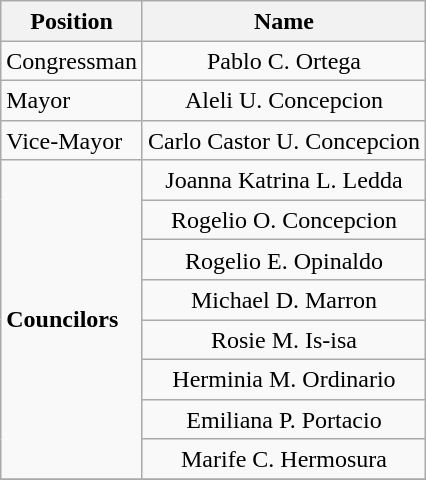<table class="wikitable" style="line-height:1.20em; font-size:100%;">
<tr>
<th>Position</th>
<th>Name</th>
</tr>
<tr>
<td>Congressman</td>
<td style="text-align:center;">Pablo C. Ortega</td>
</tr>
<tr>
<td>Mayor</td>
<td style="text-align:center;">Aleli U. Concepcion</td>
</tr>
<tr>
<td>Vice-Mayor</td>
<td style="text-align:center;">Carlo Castor U. Concepcion</td>
</tr>
<tr>
<td rowspan=8><strong>Councilors</strong></td>
<td style="text-align:center;">Joanna Katrina L. Ledda</td>
</tr>
<tr>
<td style="text-align:center;">Rogelio O. Concepcion</td>
</tr>
<tr>
<td style="text-align:center;">Rogelio E. Opinaldo</td>
</tr>
<tr>
<td style="text-align:center;">Michael D. Marron</td>
</tr>
<tr>
<td style="text-align:center;">Rosie M. Is-isa</td>
</tr>
<tr>
<td style="text-align:center;">Herminia M. Ordinario</td>
</tr>
<tr>
<td style="text-align:center;">Emiliana P. Portacio</td>
</tr>
<tr>
<td style="text-align:center;">Marife C. Hermosura</td>
</tr>
<tr>
</tr>
</table>
